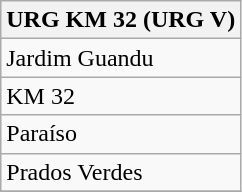<table class="wikitable" style="margin-bottom: 10px;" border="1">
<tr>
<th>URG KM 32 (URG V)</th>
</tr>
<tr>
<td>Jardim Guandu</td>
</tr>
<tr>
<td>KM 32</td>
</tr>
<tr>
<td>Paraíso</td>
</tr>
<tr>
<td>Prados Verdes</td>
</tr>
<tr>
</tr>
</table>
